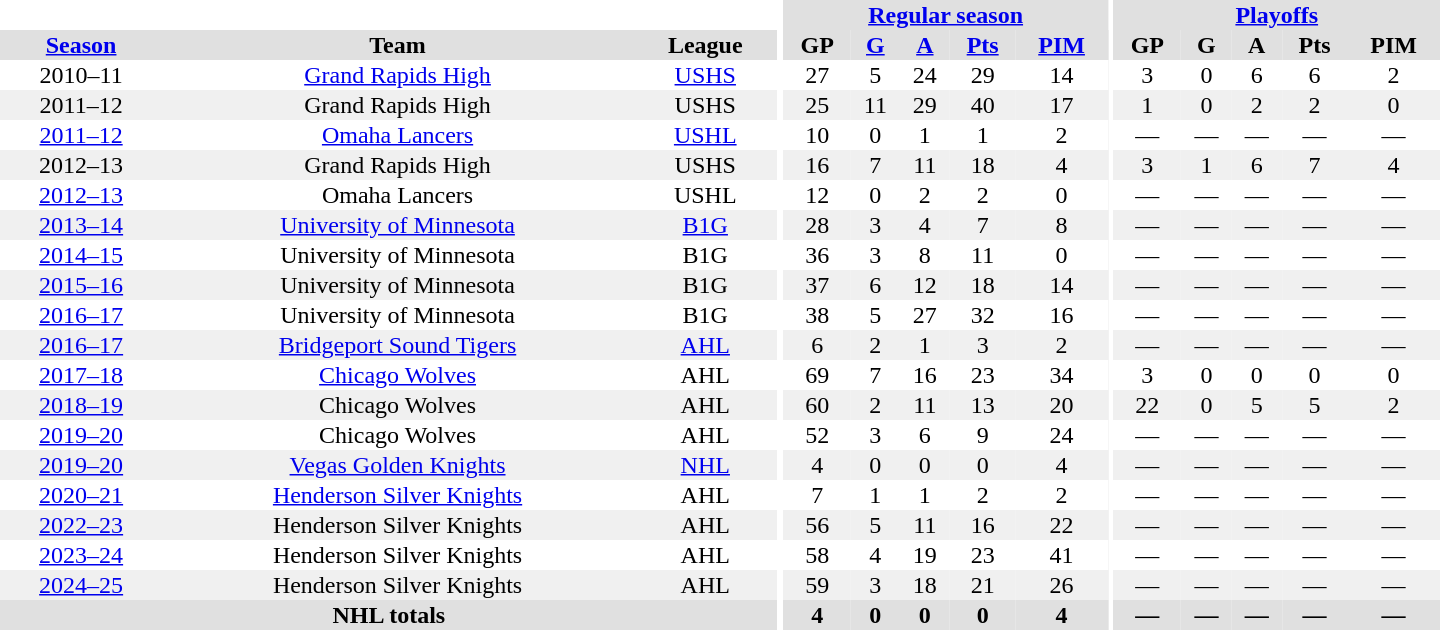<table border="0" cellpadding="1" cellspacing="0" style="text-align:center; width:60em">
<tr bgcolor="#e0e0e0">
<th colspan="3" bgcolor="#ffffff"></th>
<th rowspan="99" bgcolor="#ffffff"></th>
<th colspan="5"><a href='#'>Regular season</a></th>
<th rowspan="99" bgcolor="#ffffff"></th>
<th colspan="5"><a href='#'>Playoffs</a></th>
</tr>
<tr bgcolor="#e0e0e0">
<th><a href='#'>Season</a></th>
<th>Team</th>
<th>League</th>
<th>GP</th>
<th><a href='#'>G</a></th>
<th><a href='#'>A</a></th>
<th><a href='#'>Pts</a></th>
<th><a href='#'>PIM</a></th>
<th>GP</th>
<th>G</th>
<th>A</th>
<th>Pts</th>
<th>PIM</th>
</tr>
<tr>
<td>2010–11</td>
<td><a href='#'>Grand Rapids High</a></td>
<td><a href='#'>USHS</a></td>
<td>27</td>
<td>5</td>
<td>24</td>
<td>29</td>
<td>14</td>
<td>3</td>
<td>0</td>
<td>6</td>
<td>6</td>
<td>2</td>
</tr>
<tr bgcolor="#f0f0f0">
<td>2011–12</td>
<td>Grand Rapids High</td>
<td>USHS</td>
<td>25</td>
<td>11</td>
<td>29</td>
<td>40</td>
<td>17</td>
<td>1</td>
<td>0</td>
<td>2</td>
<td>2</td>
<td>0</td>
</tr>
<tr>
<td><a href='#'>2011–12</a></td>
<td><a href='#'>Omaha Lancers</a></td>
<td><a href='#'>USHL</a></td>
<td>10</td>
<td>0</td>
<td>1</td>
<td>1</td>
<td>2</td>
<td>—</td>
<td>—</td>
<td>—</td>
<td>—</td>
<td>—</td>
</tr>
<tr bgcolor="#f0f0f0">
<td>2012–13</td>
<td>Grand Rapids High</td>
<td>USHS</td>
<td>16</td>
<td>7</td>
<td>11</td>
<td>18</td>
<td>4</td>
<td>3</td>
<td>1</td>
<td>6</td>
<td>7</td>
<td>4</td>
</tr>
<tr>
<td><a href='#'>2012–13</a></td>
<td>Omaha Lancers</td>
<td>USHL</td>
<td>12</td>
<td>0</td>
<td>2</td>
<td>2</td>
<td>0</td>
<td>—</td>
<td>—</td>
<td>—</td>
<td>—</td>
<td>—</td>
</tr>
<tr bgcolor="#f0f0f0">
<td><a href='#'>2013–14</a></td>
<td><a href='#'>University of Minnesota</a></td>
<td><a href='#'>B1G</a></td>
<td>28</td>
<td>3</td>
<td>4</td>
<td>7</td>
<td>8</td>
<td>—</td>
<td>—</td>
<td>—</td>
<td>—</td>
<td>—</td>
</tr>
<tr>
<td><a href='#'>2014–15</a></td>
<td>University of Minnesota</td>
<td>B1G</td>
<td>36</td>
<td>3</td>
<td>8</td>
<td>11</td>
<td>0</td>
<td>—</td>
<td>—</td>
<td>—</td>
<td>—</td>
<td>—</td>
</tr>
<tr bgcolor="#f0f0f0">
<td><a href='#'>2015–16</a></td>
<td>University of Minnesota</td>
<td>B1G</td>
<td>37</td>
<td>6</td>
<td>12</td>
<td>18</td>
<td>14</td>
<td>—</td>
<td>—</td>
<td>—</td>
<td>—</td>
<td>—</td>
</tr>
<tr>
<td><a href='#'>2016–17</a></td>
<td>University of Minnesota</td>
<td>B1G</td>
<td>38</td>
<td>5</td>
<td>27</td>
<td>32</td>
<td>16</td>
<td>—</td>
<td>—</td>
<td>—</td>
<td>—</td>
<td>—</td>
</tr>
<tr bgcolor="#f0f0f0">
<td><a href='#'>2016–17</a></td>
<td><a href='#'>Bridgeport Sound Tigers</a></td>
<td><a href='#'>AHL</a></td>
<td>6</td>
<td>2</td>
<td>1</td>
<td>3</td>
<td>2</td>
<td>—</td>
<td>—</td>
<td>—</td>
<td>—</td>
<td>—</td>
</tr>
<tr>
<td><a href='#'>2017–18</a></td>
<td><a href='#'>Chicago Wolves</a></td>
<td>AHL</td>
<td>69</td>
<td>7</td>
<td>16</td>
<td>23</td>
<td>34</td>
<td>3</td>
<td>0</td>
<td>0</td>
<td>0</td>
<td>0</td>
</tr>
<tr bgcolor="#f0f0f0">
<td><a href='#'>2018–19</a></td>
<td>Chicago Wolves</td>
<td>AHL</td>
<td>60</td>
<td>2</td>
<td>11</td>
<td>13</td>
<td>20</td>
<td>22</td>
<td>0</td>
<td>5</td>
<td>5</td>
<td>2</td>
</tr>
<tr>
<td><a href='#'>2019–20</a></td>
<td>Chicago Wolves</td>
<td>AHL</td>
<td>52</td>
<td>3</td>
<td>6</td>
<td>9</td>
<td>24</td>
<td>—</td>
<td>—</td>
<td>—</td>
<td>—</td>
<td>—</td>
</tr>
<tr bgcolor="#f0f0f0">
<td><a href='#'>2019–20</a></td>
<td><a href='#'>Vegas Golden Knights</a></td>
<td><a href='#'>NHL</a></td>
<td>4</td>
<td>0</td>
<td>0</td>
<td>0</td>
<td>4</td>
<td>—</td>
<td>—</td>
<td>—</td>
<td>—</td>
<td>—</td>
</tr>
<tr>
<td><a href='#'>2020–21</a></td>
<td><a href='#'>Henderson Silver Knights</a></td>
<td>AHL</td>
<td>7</td>
<td>1</td>
<td>1</td>
<td>2</td>
<td>2</td>
<td>—</td>
<td>—</td>
<td>—</td>
<td>—</td>
<td>—</td>
</tr>
<tr bgcolor="#f0f0f0">
<td><a href='#'>2022–23</a></td>
<td>Henderson Silver Knights</td>
<td>AHL</td>
<td>56</td>
<td>5</td>
<td>11</td>
<td>16</td>
<td>22</td>
<td>—</td>
<td>—</td>
<td>—</td>
<td>—</td>
<td>—</td>
</tr>
<tr>
<td><a href='#'>2023–24</a></td>
<td>Henderson Silver Knights</td>
<td>AHL</td>
<td>58</td>
<td>4</td>
<td>19</td>
<td>23</td>
<td>41</td>
<td>—</td>
<td>—</td>
<td>—</td>
<td>—</td>
<td>—</td>
</tr>
<tr bgcolor="#f0f0f0">
<td><a href='#'>2024–25</a></td>
<td>Henderson Silver Knights</td>
<td>AHL</td>
<td>59</td>
<td>3</td>
<td>18</td>
<td>21</td>
<td>26</td>
<td>—</td>
<td>—</td>
<td>—</td>
<td>—</td>
<td>—</td>
</tr>
<tr bgcolor="#e0e0e0">
<th colspan="3">NHL totals</th>
<th>4</th>
<th>0</th>
<th>0</th>
<th>0</th>
<th>4</th>
<th>—</th>
<th>—</th>
<th>—</th>
<th>—</th>
<th>—</th>
</tr>
</table>
